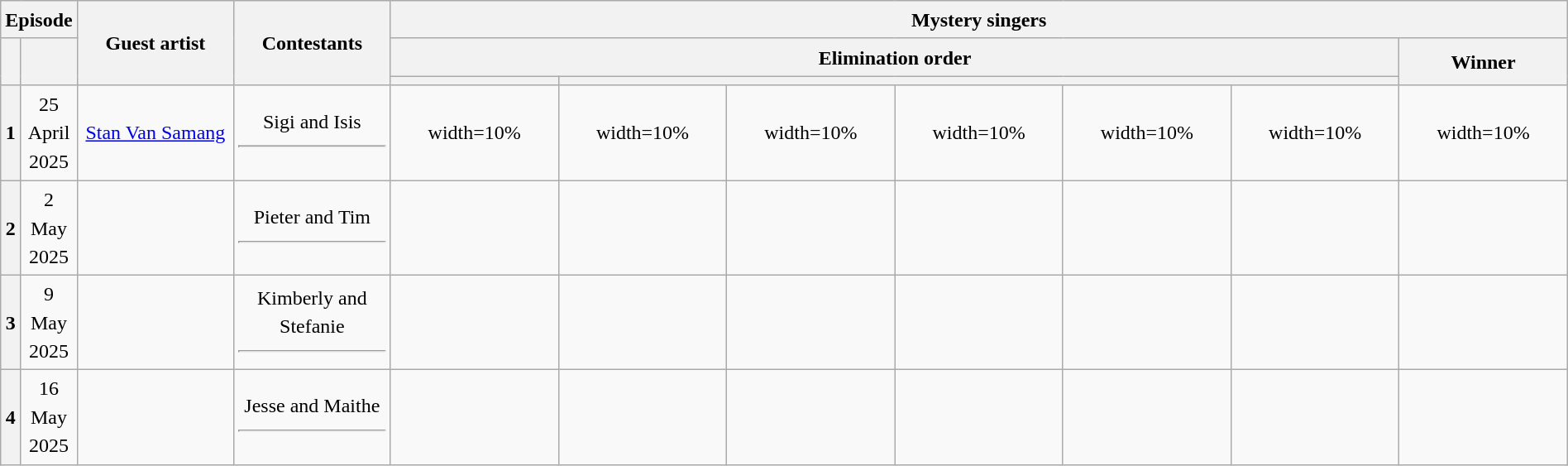<table class="wikitable plainrowheaders mw-collapsible" style="text-align:center; line-height:23px; width:100%;">
<tr>
<th colspan="2" width="1%">Episode</th>
<th rowspan="3" width="10%">Guest artist</th>
<th rowspan="3" width="10%">Contestants</th>
<th colspan="7">Mystery singers<br></th>
</tr>
<tr>
<th rowspan="2"></th>
<th rowspan="2"></th>
<th colspan="6">Elimination order</th>
<th rowspan="2">Winner</th>
</tr>
<tr>
<th></th>
<th colspan="5"></th>
</tr>
<tr>
<th>1</th>
<td>25 April 2025</td>
<td><a href='#'>Stan Van Samang</a></td>
<td>Sigi and Isis<hr></td>
<td>width=10% </td>
<td>width=10% </td>
<td>width=10% </td>
<td>width=10% </td>
<td>width=10% </td>
<td>width=10% </td>
<td>width=10% </td>
</tr>
<tr>
<th>2</th>
<td>2 May 2025</td>
<td></td>
<td>Pieter and Tim<hr></td>
<td></td>
<td></td>
<td></td>
<td></td>
<td></td>
<td></td>
<td></td>
</tr>
<tr>
<th>3</th>
<td>9 May 2025</td>
<td></td>
<td>Kimberly and Stefanie<hr></td>
<td></td>
<td></td>
<td></td>
<td></td>
<td></td>
<td></td>
<td></td>
</tr>
<tr>
<th>4</th>
<td>16 May 2025</td>
<td></td>
<td>Jesse and Maithe<hr></td>
<td></td>
<td></td>
<td></td>
<td></td>
<td></td>
<td></td>
<td></td>
</tr>
</table>
